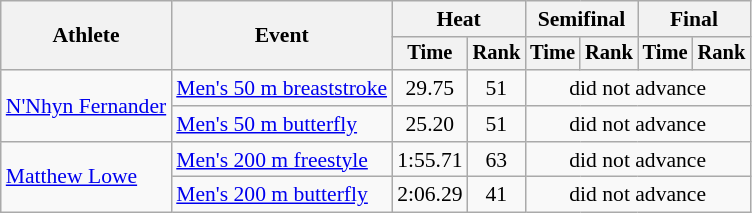<table class=wikitable style="font-size:90%">
<tr>
<th rowspan="2">Athlete</th>
<th rowspan="2">Event</th>
<th colspan="2">Heat</th>
<th colspan="2">Semifinal</th>
<th colspan="2">Final</th>
</tr>
<tr style="font-size:95%">
<th>Time</th>
<th>Rank</th>
<th>Time</th>
<th>Rank</th>
<th>Time</th>
<th>Rank</th>
</tr>
<tr align=center>
<td align=left rowspan=2><a href='#'>N'Nhyn Fernander</a></td>
<td align=left><a href='#'>Men's 50 m breaststroke</a></td>
<td>29.75</td>
<td>51</td>
<td colspan=4>did not advance</td>
</tr>
<tr align=center>
<td align=left><a href='#'>Men's 50 m butterfly</a></td>
<td>25.20</td>
<td>51</td>
<td colspan=4>did not advance</td>
</tr>
<tr align=center>
<td align=left rowspan=2><a href='#'>Matthew Lowe</a></td>
<td align=left><a href='#'>Men's 200 m freestyle</a></td>
<td>1:55.71</td>
<td>63</td>
<td colspan=4>did not advance</td>
</tr>
<tr align=center>
<td align=left><a href='#'>Men's 200 m butterfly</a></td>
<td>2:06.29</td>
<td>41</td>
<td colspan=4>did not advance</td>
</tr>
</table>
